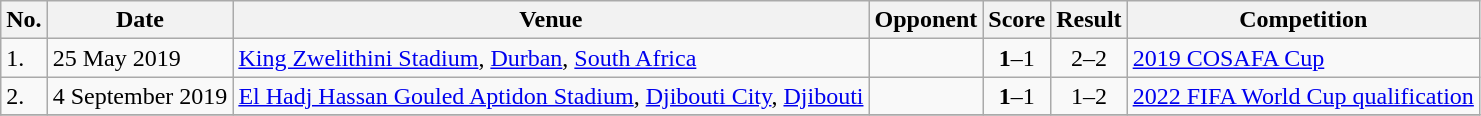<table class="wikitable">
<tr>
<th>No.</th>
<th>Date</th>
<th>Venue</th>
<th>Opponent</th>
<th>Score</th>
<th>Result</th>
<th>Competition</th>
</tr>
<tr>
<td>1.</td>
<td>25 May 2019</td>
<td><a href='#'>King Zwelithini Stadium</a>, <a href='#'>Durban</a>, <a href='#'>South Africa</a></td>
<td></td>
<td align=center><strong>1</strong>–1</td>
<td align=center>2–2</td>
<td><a href='#'>2019 COSAFA Cup</a></td>
</tr>
<tr>
<td>2.</td>
<td>4 September 2019</td>
<td><a href='#'>El Hadj Hassan Gouled Aptidon Stadium</a>, <a href='#'>Djibouti City</a>, <a href='#'>Djibouti</a></td>
<td></td>
<td align=center><strong>1</strong>–1</td>
<td align=center>1–2</td>
<td><a href='#'>2022 FIFA World Cup qualification</a></td>
</tr>
<tr>
</tr>
</table>
